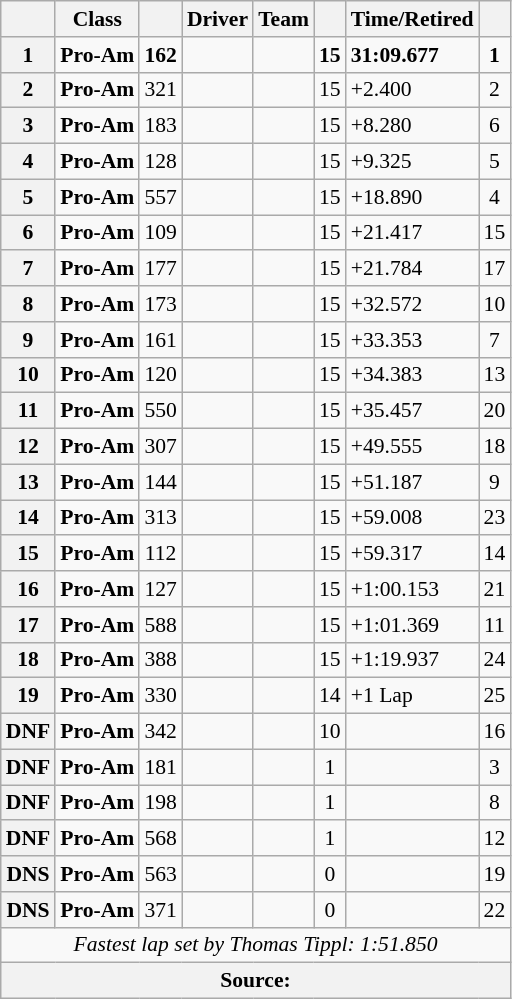<table class="wikitable" style="font-size:90%;">
<tr>
<th scope="col"></th>
<th scope="col">Class</th>
<th scope="col"></th>
<th scope="col">Driver</th>
<th scope="col">Team</th>
<th scope="col"></th>
<th scope="col">Time/Retired</th>
<th scope="col"></th>
</tr>
<tr>
<th>1</th>
<td align=center><strong><span>Pro-Am</span></strong></td>
<td align=center><strong>162</strong></td>
<td></td>
<td></td>
<td align=center><strong>15</strong></td>
<td><strong>31:09.677</strong></td>
<td align=center><strong>1</strong></td>
</tr>
<tr>
<th>2</th>
<td align=center><strong><span>Pro-Am</span></strong></td>
<td align=center>321</td>
<td></td>
<td></td>
<td align=center>15</td>
<td>+2.400</td>
<td align=center>2</td>
</tr>
<tr>
<th>3</th>
<td align=center><strong><span>Pro-Am</span></strong></td>
<td align=center>183</td>
<td></td>
<td></td>
<td align=center>15</td>
<td>+8.280</td>
<td align=center>6</td>
</tr>
<tr>
<th>4</th>
<td align=center><strong><span>Pro-Am</span></strong></td>
<td align=center>128</td>
<td></td>
<td></td>
<td align=center>15</td>
<td>+9.325</td>
<td align=center>5</td>
</tr>
<tr>
<th>5</th>
<td align=center><strong><span>Pro-Am</span></strong></td>
<td align=center>557</td>
<td></td>
<td></td>
<td align=center>15</td>
<td>+18.890</td>
<td align=center>4</td>
</tr>
<tr>
<th>6</th>
<td align=center><strong><span>Pro-Am</span></strong></td>
<td align=center>109</td>
<td></td>
<td></td>
<td align=center>15</td>
<td>+21.417</td>
<td align=center>15</td>
</tr>
<tr>
<th>7</th>
<td align=center><strong><span>Pro-Am</span></strong></td>
<td align=center>177</td>
<td></td>
<td></td>
<td align=center>15</td>
<td>+21.784</td>
<td align=center>17</td>
</tr>
<tr>
<th>8</th>
<td align=center><strong><span>Pro-Am</span></strong></td>
<td align=center>173</td>
<td></td>
<td></td>
<td align=center>15</td>
<td>+32.572</td>
<td align=center>10</td>
</tr>
<tr>
<th>9</th>
<td align=center><strong><span>Pro-Am</span></strong></td>
<td align=center>161</td>
<td></td>
<td></td>
<td align=center>15</td>
<td>+33.353</td>
<td align=center>7</td>
</tr>
<tr>
<th>10</th>
<td align=center><strong><span>Pro-Am</span></strong></td>
<td align=center>120</td>
<td></td>
<td></td>
<td align=center>15</td>
<td>+34.383</td>
<td align=center>13</td>
</tr>
<tr>
<th>11</th>
<td align=center><strong><span>Pro-Am</span></strong></td>
<td align=center>550</td>
<td></td>
<td></td>
<td align=center>15</td>
<td>+35.457</td>
<td align=center>20</td>
</tr>
<tr>
<th>12</th>
<td align=center><strong><span>Pro-Am</span></strong></td>
<td align=center>307</td>
<td></td>
<td></td>
<td align=center>15</td>
<td>+49.555</td>
<td align=center>18</td>
</tr>
<tr>
<th>13</th>
<td align=center><strong><span>Pro-Am</span></strong></td>
<td align=center>144</td>
<td></td>
<td></td>
<td align=center>15</td>
<td>+51.187</td>
<td align=center>9</td>
</tr>
<tr>
<th>14</th>
<td align=center><strong><span>Pro-Am</span></strong></td>
<td align=center>313</td>
<td></td>
<td></td>
<td align=center>15</td>
<td>+59.008</td>
<td align=center>23</td>
</tr>
<tr>
<th>15</th>
<td align=center><strong><span>Pro-Am</span></strong></td>
<td align=center>112</td>
<td></td>
<td></td>
<td align=center>15</td>
<td>+59.317</td>
<td align=center>14</td>
</tr>
<tr>
<th>16</th>
<td align=center><strong><span>Pro-Am</span></strong></td>
<td align=center>127</td>
<td></td>
<td></td>
<td align=center>15</td>
<td>+1:00.153</td>
<td align=center>21</td>
</tr>
<tr>
<th>17</th>
<td align=center><strong><span>Pro-Am</span></strong></td>
<td align=center>588</td>
<td></td>
<td></td>
<td align=center>15</td>
<td>+1:01.369</td>
<td align=center>11</td>
</tr>
<tr>
<th>18</th>
<td align=center><strong><span>Pro-Am</span></strong></td>
<td align=center>388</td>
<td></td>
<td></td>
<td align=center>15</td>
<td>+1:19.937</td>
<td align=center>24</td>
</tr>
<tr>
<th>19</th>
<td align=center><strong><span>Pro-Am</span></strong></td>
<td align=center>330</td>
<td></td>
<td></td>
<td align=center>14</td>
<td>+1 Lap</td>
<td align=center>25</td>
</tr>
<tr>
<th>DNF</th>
<td align=center><strong><span>Pro-Am</span></strong></td>
<td align=center>342</td>
<td></td>
<td></td>
<td align=center>10</td>
<td></td>
<td align=center>16</td>
</tr>
<tr>
<th>DNF</th>
<td align=center><strong><span>Pro-Am</span></strong></td>
<td align=center>181</td>
<td></td>
<td></td>
<td align=center>1</td>
<td></td>
<td align=center>3</td>
</tr>
<tr>
<th>DNF</th>
<td align=center><strong><span>Pro-Am</span></strong></td>
<td align=center>198</td>
<td></td>
<td></td>
<td align=center>1</td>
<td></td>
<td align=center>8</td>
</tr>
<tr>
<th>DNF</th>
<td align=center><strong><span>Pro-Am</span></strong></td>
<td align=center>568</td>
<td></td>
<td></td>
<td align=center>1</td>
<td></td>
<td align=center>12</td>
</tr>
<tr>
<th>DNS</th>
<td align=center><strong><span>Pro-Am</span></strong></td>
<td align=center>563</td>
<td></td>
<td></td>
<td align=center>0</td>
<td></td>
<td align=center>19</td>
</tr>
<tr>
<th>DNS</th>
<td align=center><strong><span>Pro-Am</span></strong></td>
<td align=center>371</td>
<td></td>
<td></td>
<td align=center>0</td>
<td></td>
<td align=center>22</td>
</tr>
<tr>
<td colspan=8 align=center><em>Fastest lap set by Thomas Tippl: 1:51.850</em></td>
</tr>
<tr>
<th colspan=8>Source:</th>
</tr>
</table>
